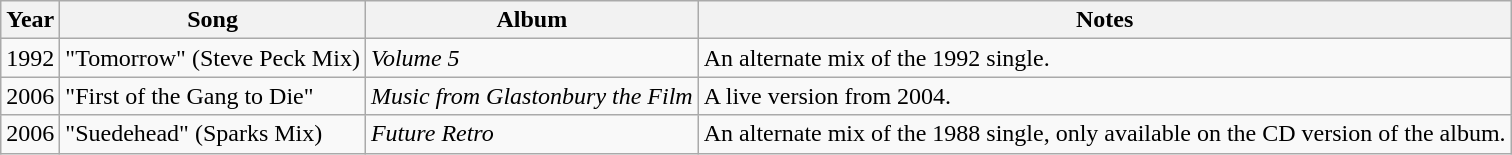<table class="wikitable">
<tr>
<th>Year</th>
<th>Song</th>
<th>Album</th>
<th>Notes</th>
</tr>
<tr>
<td>1992</td>
<td>"Tomorrow" (Steve Peck Mix)</td>
<td><em>Volume 5</em></td>
<td>An alternate mix of the 1992 single.</td>
</tr>
<tr>
<td>2006</td>
<td>"First of the Gang to Die"</td>
<td><em>Music from Glastonbury the Film</em></td>
<td>A live version from 2004.</td>
</tr>
<tr>
<td>2006</td>
<td>"Suedehead" (Sparks Mix)</td>
<td><em>Future Retro</em></td>
<td>An alternate mix of the 1988 single, only available on the CD version of the album.</td>
</tr>
</table>
